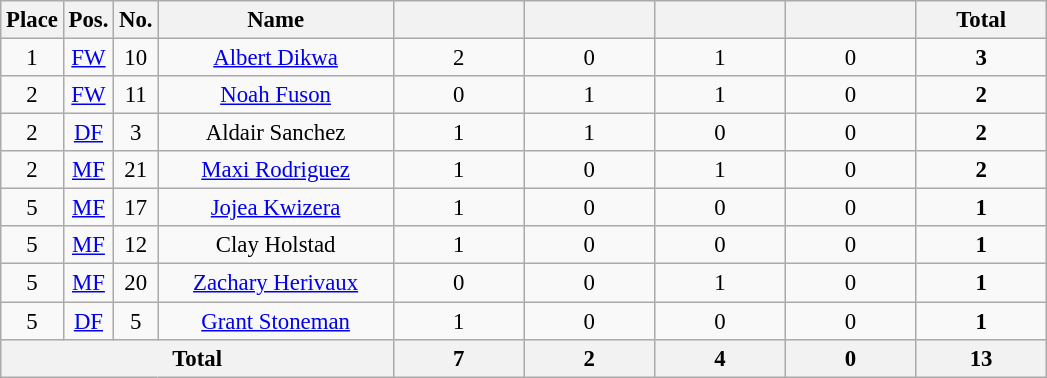<table class="wikitable sortable" style="font-size: 95%; text-align: center;">
<tr>
<th width=20>Place</th>
<th width=20>Pos.</th>
<th width=20>No.</th>
<th width=150>Name</th>
<th width=80></th>
<th width=80></th>
<th width=80></th>
<th width=80></th>
<th width="80"><strong>Total</strong></th>
</tr>
<tr>
<td>1</td>
<td><a href='#'>FW</a></td>
<td>10</td>
<td> <a href='#'>Albert Dikwa</a></td>
<td>2</td>
<td>0</td>
<td>1</td>
<td>0</td>
<td><strong>3</strong></td>
</tr>
<tr>
<td>2</td>
<td><a href='#'>FW</a></td>
<td>11</td>
<td> <a href='#'>Noah Fuson</a></td>
<td>0</td>
<td>1</td>
<td>1</td>
<td>0</td>
<td><strong>2</strong></td>
</tr>
<tr>
<td>2</td>
<td><a href='#'>DF</a></td>
<td>3</td>
<td> Aldair Sanchez</td>
<td>1</td>
<td>1</td>
<td>0</td>
<td>0</td>
<td><strong>2</strong></td>
</tr>
<tr>
<td>2</td>
<td><a href='#'>MF</a></td>
<td>21</td>
<td> <a href='#'>Maxi Rodriguez</a></td>
<td>1</td>
<td>0</td>
<td>1</td>
<td>0</td>
<td><strong>2</strong></td>
</tr>
<tr>
<td>5</td>
<td><a href='#'>MF</a></td>
<td>17</td>
<td> <a href='#'>Jojea Kwizera</a></td>
<td>1</td>
<td>0</td>
<td>0</td>
<td>0</td>
<td><strong>1</strong></td>
</tr>
<tr>
<td>5</td>
<td><a href='#'>MF</a></td>
<td>12</td>
<td> Clay Holstad</td>
<td>1</td>
<td>0</td>
<td>0</td>
<td>0</td>
<td><strong>1</strong></td>
</tr>
<tr>
<td>5</td>
<td><a href='#'>MF</a></td>
<td>20</td>
<td> <a href='#'>Zachary Herivaux</a></td>
<td>0</td>
<td>0</td>
<td>1</td>
<td>0</td>
<td><strong>1</strong></td>
</tr>
<tr>
<td>5</td>
<td><a href='#'>DF</a></td>
<td>5</td>
<td> <a href='#'>Grant Stoneman</a></td>
<td>1</td>
<td>0</td>
<td>0</td>
<td>0</td>
<td><strong>1</strong></td>
</tr>
<tr>
<th colspan="4">Total</th>
<th>7</th>
<th>2</th>
<th>4</th>
<th>0</th>
<th>13</th>
</tr>
</table>
